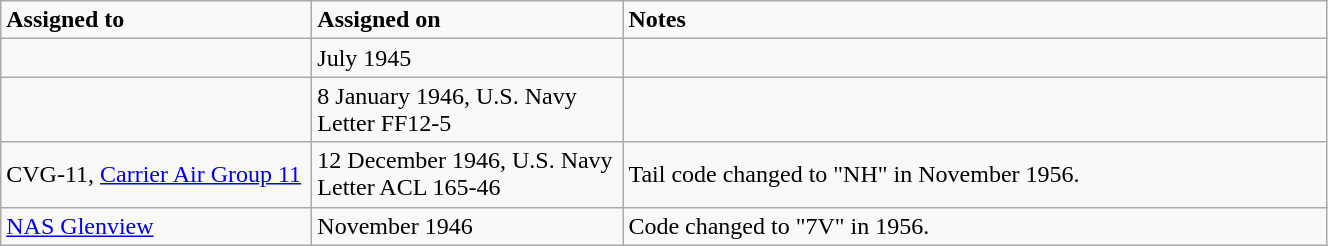<table class="wikitable" style="width: 70%;">
<tr>
<td style="width: 200px;"><strong>Assigned to</strong></td>
<td style="width: 200px;"><strong>Assigned on</strong></td>
<td><strong>Notes</strong></td>
</tr>
<tr>
<td></td>
<td>July 1945</td>
<td></td>
</tr>
<tr>
<td></td>
<td>8 January 1946, U.S. Navy Letter FF12-5</td>
<td></td>
</tr>
<tr>
<td>CVG-11, <a href='#'>Carrier Air Group 11</a></td>
<td>12 December 1946, U.S. Navy Letter ACL 165-46</td>
<td>Tail code changed to "NH" in November 1956.</td>
</tr>
<tr>
<td><a href='#'>NAS Glenview</a></td>
<td>November 1946</td>
<td>Code changed to "7V" in 1956.</td>
</tr>
</table>
